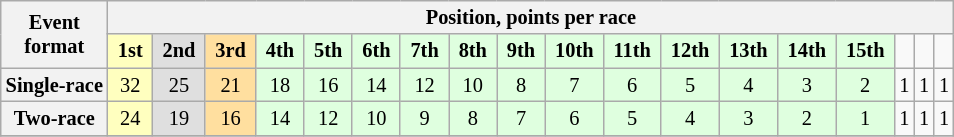<table class="wikitable" style="font-size:85%; text-align:center">
<tr>
<th rowspan="2">Event<br>format</th>
<th colspan="18">Position, points per race</th>
</tr>
<tr>
<td style="background:#ffffbf;"> <strong>1st</strong> </td>
<td style="background:#dfdfdf;"> <strong>2nd</strong> </td>
<td style="background:#ffdf9f;"> <strong>3rd</strong> </td>
<td style="background:#dfffdf;"> <strong>4th</strong> </td>
<td style="background:#dfffdf;"> <strong>5th</strong> </td>
<td style="background:#dfffdf;"> <strong>6th</strong> </td>
<td style="background:#dfffdf;"> <strong>7th</strong> </td>
<td style="background:#dfffdf;"> <strong>8th</strong> </td>
<td style="background:#dfffdf;"> <strong>9th</strong> </td>
<td style="background:#dfffdf;"> <strong>10th</strong> </td>
<td style="background:#dfffdf;"> <strong>11th</strong> </td>
<td style="background:#dfffdf;"> <strong>12th</strong> </td>
<td style="background:#dfffdf;"> <strong>13th</strong> </td>
<td style="background:#dfffdf;"> <strong>14th</strong> </td>
<td style="background:#dfffdf;"> <strong>15th</strong> </td>
<td>  </td>
<td>  </td>
<td>  </td>
</tr>
<tr>
<th>Single-race</th>
<td style="background:#ffffbf;">32</td>
<td style="background:#dfdfdf;">25</td>
<td style="background:#ffdf9f;">21</td>
<td style="background:#dfffdf;">18</td>
<td style="background:#dfffdf;">16</td>
<td style="background:#dfffdf;">14</td>
<td style="background:#dfffdf;">12</td>
<td style="background:#dfffdf;">10</td>
<td style="background:#dfffdf;">8</td>
<td style="background:#dfffdf;">7</td>
<td style="background:#dfffdf;">6</td>
<td style="background:#dfffdf;">5</td>
<td style="background:#dfffdf;">4</td>
<td style="background:#dfffdf;">3</td>
<td style="background:#dfffdf;">2</td>
<td>1</td>
<td>1</td>
<td>1</td>
</tr>
<tr>
<th>Two-race</th>
<td style="background:#ffffbf;">24</td>
<td style="background:#dfdfdf;">19</td>
<td style="background:#ffdf9f;">16</td>
<td style="background:#dfffdf;">14</td>
<td style="background:#dfffdf;">12</td>
<td style="background:#dfffdf;">10</td>
<td style="background:#dfffdf;">9</td>
<td style="background:#dfffdf;">8</td>
<td style="background:#dfffdf;">7</td>
<td style="background:#dfffdf;">6</td>
<td style="background:#dfffdf;">5</td>
<td style="background:#dfffdf;">4</td>
<td style="background:#dfffdf;">3</td>
<td style="background:#dfffdf;">2</td>
<td style="background:#dfffdf;">1</td>
<td>1</td>
<td>1</td>
<td>1</td>
</tr>
<tr>
</tr>
</table>
